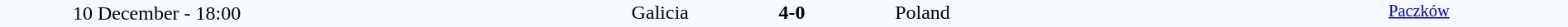<table style="width: 100%; background:#F5FAFF;" cellspacing="0">
<tr>
<td align=center rowspan=3 width=20%>10 December - 18:00</td>
</tr>
<tr>
<td width=24% align=right>Galicia</td>
<td align=center width=13%><strong>4-0</strong></td>
<td width=24%>Poland</td>
<td style=font-size:85% rowspan=3 valign=top align=center><a href='#'>Paczków</a></td>
</tr>
<tr style=font-size:85%>
<td align=right valign=top></td>
<td></td>
<td></td>
</tr>
</table>
